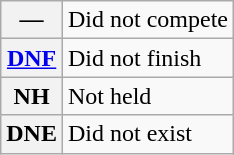<table class="wikitable">
<tr>
<th scope="row">—</th>
<td>Did not compete</td>
</tr>
<tr>
<th scope="row"><a href='#'>DNF</a></th>
<td>Did not finish</td>
</tr>
<tr>
<th scope="row">NH</th>
<td>Not held</td>
</tr>
<tr>
<th scope="row">DNE</th>
<td>Did not exist</td>
</tr>
</table>
